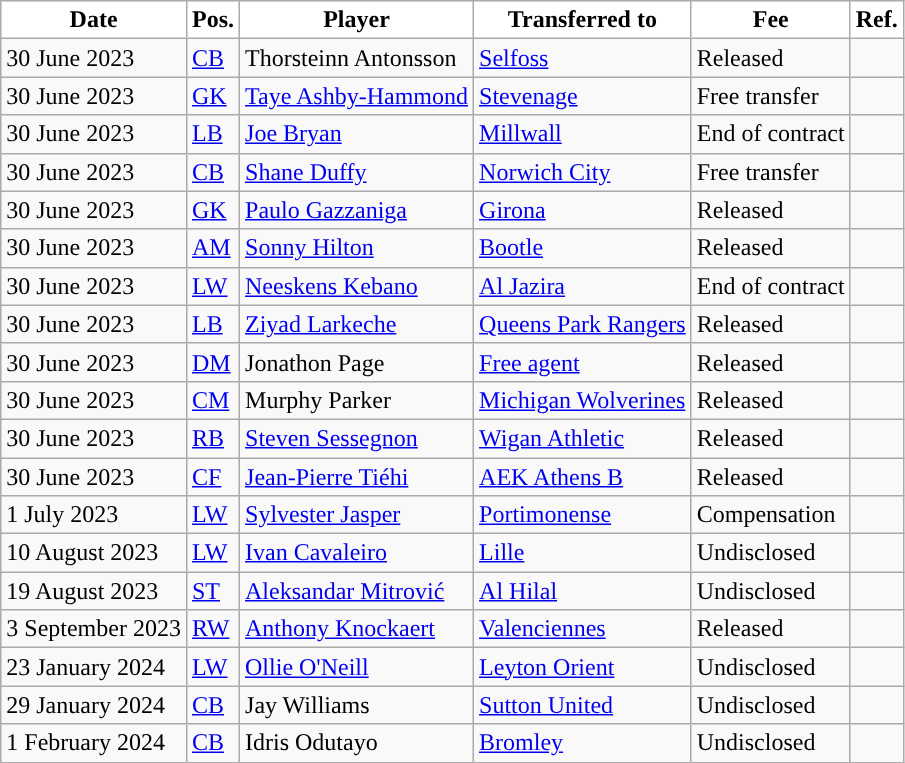<table class="wikitable plainrowheaders sortable">
<tr>
<th style="background:white; color:black; ">Date</th>
<th style="background:white; color:black; ">Pos.</th>
<th style="background:white; color:black; ">Player</th>
<th style="background:white; color:black; ">Transferred to</th>
<th style="background:white; color:black; ">Fee</th>
<th style="background:white; color:black; ">Ref.</th>
</tr>
<tr>
<td>30 June 2023</td>
<td><a href='#'>CB</a></td>
<td> Thorsteinn Antonsson</td>
<td> <a href='#'>Selfoss</a></td>
<td>Released</td>
<td></td>
</tr>
<tr>
<td>30 June 2023</td>
<td><a href='#'>GK</a></td>
<td> <a href='#'>Taye Ashby-Hammond</a></td>
<td> <a href='#'>Stevenage</a></td>
<td>Free transfer</td>
<td></td>
</tr>
<tr>
<td>30 June 2023</td>
<td><a href='#'>LB</a></td>
<td> <a href='#'>Joe Bryan</a></td>
<td> <a href='#'>Millwall</a></td>
<td>End of contract</td>
<td></td>
</tr>
<tr>
<td>30 June 2023</td>
<td><a href='#'>CB</a></td>
<td> <a href='#'>Shane Duffy</a></td>
<td> <a href='#'>Norwich City</a></td>
<td>Free transfer</td>
<td></td>
</tr>
<tr>
<td>30 June 2023</td>
<td><a href='#'>GK</a></td>
<td> <a href='#'>Paulo Gazzaniga</a></td>
<td> <a href='#'>Girona</a></td>
<td>Released</td>
<td></td>
</tr>
<tr>
<td>30 June 2023</td>
<td><a href='#'>AM</a></td>
<td> <a href='#'>Sonny Hilton</a></td>
<td> <a href='#'>Bootle</a></td>
<td>Released</td>
<td></td>
</tr>
<tr>
<td>30 June 2023</td>
<td><a href='#'>LW</a></td>
<td> <a href='#'>Neeskens Kebano</a></td>
<td> <a href='#'>Al Jazira</a></td>
<td>End of contract</td>
<td></td>
</tr>
<tr>
<td>30 June 2023</td>
<td><a href='#'>LB</a></td>
<td> <a href='#'>Ziyad Larkeche</a></td>
<td> <a href='#'>Queens Park Rangers</a></td>
<td>Released</td>
<td></td>
</tr>
<tr>
<td>30 June 2023</td>
<td><a href='#'>DM</a></td>
<td> Jonathon Page</td>
<td><a href='#'>Free agent</a></td>
<td>Released</td>
<td></td>
</tr>
<tr>
<td>30 June 2023</td>
<td><a href='#'>CM</a></td>
<td> Murphy Parker</td>
<td> <a href='#'>Michigan Wolverines</a></td>
<td>Released</td>
<td></td>
</tr>
<tr>
<td>30 June 2023</td>
<td><a href='#'>RB</a></td>
<td> <a href='#'>Steven Sessegnon</a></td>
<td> <a href='#'>Wigan Athletic</a></td>
<td>Released</td>
<td></td>
</tr>
<tr>
<td>30 June 2023</td>
<td><a href='#'>CF</a></td>
<td> <a href='#'>Jean-Pierre Tiéhi</a></td>
<td> <a href='#'>AEK Athens B</a></td>
<td>Released</td>
<td></td>
</tr>
<tr>
<td>1 July 2023</td>
<td><a href='#'>LW</a></td>
<td> <a href='#'>Sylvester Jasper</a></td>
<td> <a href='#'>Portimonense</a></td>
<td>Compensation</td>
<td></td>
</tr>
<tr>
<td>10 August 2023</td>
<td><a href='#'>LW</a></td>
<td> <a href='#'>Ivan Cavaleiro</a></td>
<td> <a href='#'>Lille</a></td>
<td>Undisclosed</td>
<td></td>
</tr>
<tr>
<td>19 August 2023</td>
<td><a href='#'>ST</a></td>
<td> <a href='#'>Aleksandar Mitrović</a></td>
<td> <a href='#'>Al Hilal</a></td>
<td>Undisclosed</td>
<td></td>
</tr>
<tr>
<td>3 September 2023</td>
<td><a href='#'>RW</a></td>
<td> <a href='#'>Anthony Knockaert</a></td>
<td> <a href='#'>Valenciennes</a></td>
<td>Released</td>
<td></td>
</tr>
<tr>
<td>23 January 2024</td>
<td><a href='#'>LW</a></td>
<td> <a href='#'>Ollie O'Neill</a></td>
<td> <a href='#'>Leyton Orient</a></td>
<td>Undisclosed</td>
<td></td>
</tr>
<tr>
<td>29 January 2024</td>
<td><a href='#'>CB</a></td>
<td> Jay Williams</td>
<td> <a href='#'>Sutton United</a></td>
<td>Undisclosed</td>
<td></td>
</tr>
<tr>
<td>1 February 2024</td>
<td><a href='#'>CB</a></td>
<td> Idris Odutayo</td>
<td> <a href='#'>Bromley</a></td>
<td>Undisclosed</td>
<td></td>
</tr>
</table>
